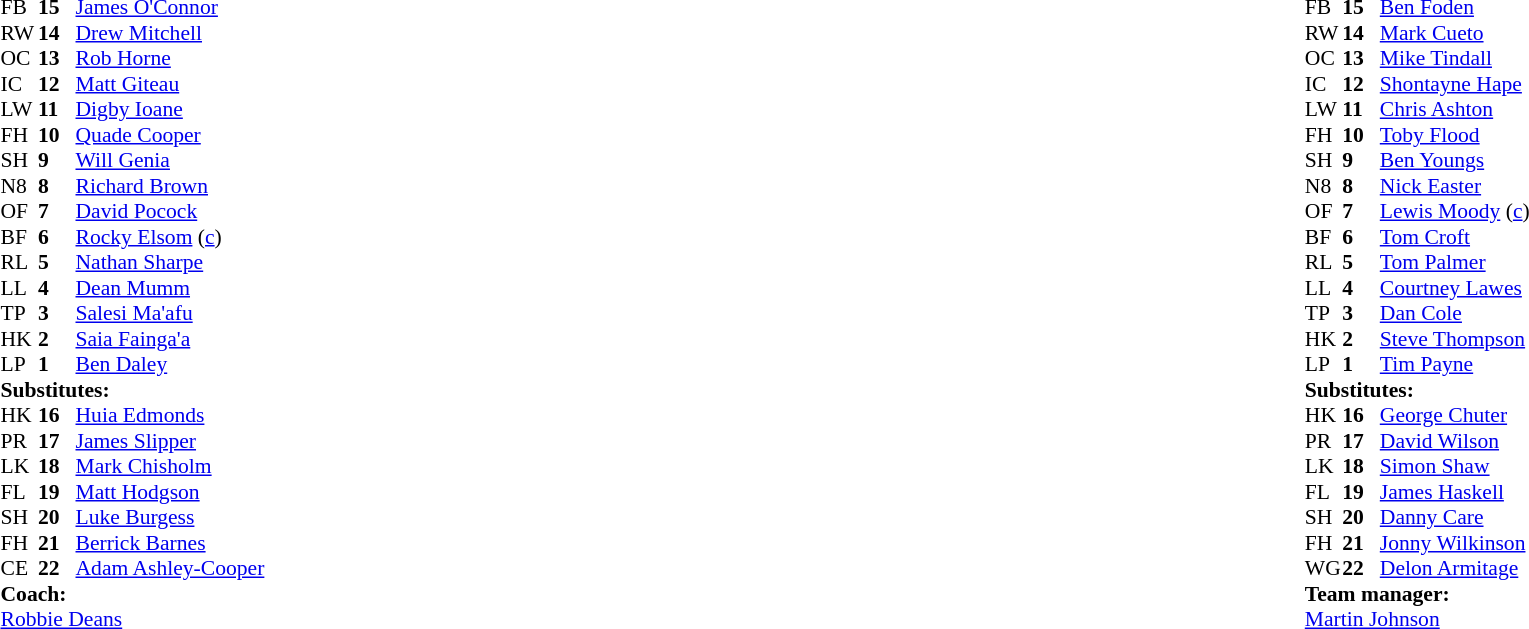<table style="width:100%;">
<tr>
<td style="vertical-align:top; width:50%;"><br><table style="font-size: 90%" cellspacing="0" cellpadding="0">
<tr>
<th width="25"></th>
<th width="25"></th>
</tr>
<tr>
<td>FB</td>
<td><strong>15</strong></td>
<td><a href='#'>James O'Connor</a></td>
</tr>
<tr>
<td>RW</td>
<td><strong>14</strong></td>
<td><a href='#'>Drew Mitchell</a></td>
</tr>
<tr>
<td>OC</td>
<td><strong>13</strong></td>
<td><a href='#'>Rob Horne</a></td>
</tr>
<tr>
<td>IC</td>
<td><strong>12</strong></td>
<td><a href='#'>Matt Giteau</a></td>
</tr>
<tr>
<td>LW</td>
<td><strong>11</strong></td>
<td><a href='#'>Digby Ioane</a></td>
</tr>
<tr>
<td>FH</td>
<td><strong>10</strong></td>
<td><a href='#'>Quade Cooper</a></td>
</tr>
<tr>
<td>SH</td>
<td><strong>9</strong></td>
<td><a href='#'>Will Genia</a></td>
</tr>
<tr>
<td>N8</td>
<td><strong>8</strong></td>
<td><a href='#'>Richard Brown</a></td>
</tr>
<tr>
<td>OF</td>
<td><strong>7</strong></td>
<td><a href='#'>David Pocock</a></td>
</tr>
<tr>
<td>BF</td>
<td><strong>6</strong></td>
<td><a href='#'>Rocky Elsom</a> (<a href='#'>c</a>)</td>
</tr>
<tr>
<td>RL</td>
<td><strong>5</strong></td>
<td><a href='#'>Nathan Sharpe</a></td>
</tr>
<tr>
<td>LL</td>
<td><strong>4</strong></td>
<td><a href='#'>Dean Mumm</a></td>
</tr>
<tr>
<td>TP</td>
<td><strong>3</strong></td>
<td><a href='#'>Salesi Ma'afu</a></td>
</tr>
<tr>
<td>HK</td>
<td><strong>2</strong></td>
<td><a href='#'>Saia Fainga'a</a></td>
</tr>
<tr>
<td>LP</td>
<td><strong>1</strong></td>
<td><a href='#'>Ben Daley</a></td>
</tr>
<tr>
<td colspan=3><strong>Substitutes:</strong></td>
</tr>
<tr>
<td>HK</td>
<td><strong>16</strong></td>
<td><a href='#'>Huia Edmonds</a></td>
</tr>
<tr>
<td>PR</td>
<td><strong>17</strong></td>
<td><a href='#'>James Slipper</a></td>
</tr>
<tr>
<td>LK</td>
<td><strong>18</strong></td>
<td><a href='#'>Mark Chisholm</a></td>
</tr>
<tr>
<td>FL</td>
<td><strong>19</strong></td>
<td><a href='#'>Matt Hodgson</a></td>
</tr>
<tr>
<td>SH</td>
<td><strong>20</strong></td>
<td><a href='#'>Luke Burgess</a></td>
</tr>
<tr>
<td>FH</td>
<td><strong>21</strong></td>
<td><a href='#'>Berrick Barnes</a></td>
</tr>
<tr>
<td>CE</td>
<td><strong>22</strong></td>
<td><a href='#'>Adam Ashley-Cooper</a></td>
</tr>
<tr>
<td colspan="3"><strong>Coach:</strong></td>
</tr>
<tr>
<td colspan="4"> <a href='#'>Robbie Deans</a></td>
</tr>
</table>
</td>
<td style="vertical-align:top; width:50%;"><br><table cellspacing="0" cellpadding="0" style="font-size:90%; margin:auto;">
<tr>
<th width="25"></th>
<th width="25"></th>
</tr>
<tr>
<td>FB</td>
<td><strong>15</strong></td>
<td><a href='#'>Ben Foden</a></td>
</tr>
<tr>
<td>RW</td>
<td><strong>14</strong></td>
<td><a href='#'>Mark Cueto</a></td>
</tr>
<tr>
<td>OC</td>
<td><strong>13</strong></td>
<td><a href='#'>Mike Tindall</a></td>
</tr>
<tr>
<td>IC</td>
<td><strong>12</strong></td>
<td><a href='#'>Shontayne Hape</a></td>
</tr>
<tr>
<td>LW</td>
<td><strong>11</strong></td>
<td><a href='#'>Chris Ashton</a></td>
</tr>
<tr>
<td>FH</td>
<td><strong>10</strong></td>
<td><a href='#'>Toby Flood</a></td>
</tr>
<tr>
<td>SH</td>
<td><strong>9</strong></td>
<td><a href='#'>Ben Youngs</a></td>
</tr>
<tr>
<td>N8</td>
<td><strong>8</strong></td>
<td><a href='#'>Nick Easter</a></td>
</tr>
<tr>
<td>OF</td>
<td><strong>7</strong></td>
<td><a href='#'>Lewis Moody</a> (<a href='#'>c</a>)</td>
</tr>
<tr>
<td>BF</td>
<td><strong>6</strong></td>
<td><a href='#'>Tom Croft</a></td>
</tr>
<tr>
<td>RL</td>
<td><strong>5</strong></td>
<td><a href='#'>Tom Palmer</a></td>
</tr>
<tr>
<td>LL</td>
<td><strong>4</strong></td>
<td><a href='#'>Courtney Lawes</a></td>
</tr>
<tr>
<td>TP</td>
<td><strong>3</strong></td>
<td><a href='#'>Dan Cole</a></td>
</tr>
<tr>
<td>HK</td>
<td><strong>2</strong></td>
<td><a href='#'>Steve Thompson</a></td>
</tr>
<tr>
<td>LP</td>
<td><strong>1</strong></td>
<td><a href='#'>Tim Payne</a></td>
</tr>
<tr>
<td colspan=3><strong>Substitutes:</strong></td>
</tr>
<tr>
<td>HK</td>
<td><strong>16</strong></td>
<td><a href='#'>George Chuter</a></td>
</tr>
<tr>
<td>PR</td>
<td><strong>17</strong></td>
<td><a href='#'>David Wilson</a></td>
</tr>
<tr>
<td>LK</td>
<td><strong>18</strong></td>
<td><a href='#'>Simon Shaw</a></td>
</tr>
<tr>
<td>FL</td>
<td><strong>19</strong></td>
<td><a href='#'>James Haskell</a></td>
</tr>
<tr>
<td>SH</td>
<td><strong>20</strong></td>
<td><a href='#'>Danny Care</a></td>
</tr>
<tr>
<td>FH</td>
<td><strong>21</strong></td>
<td><a href='#'>Jonny Wilkinson</a></td>
</tr>
<tr>
<td>WG</td>
<td><strong>22</strong></td>
<td><a href='#'>Delon Armitage</a></td>
</tr>
<tr>
<td colspan="3"><strong>Team manager:</strong></td>
</tr>
<tr>
<td colspan="4"><a href='#'>Martin Johnson</a></td>
</tr>
</table>
</td>
</tr>
</table>
